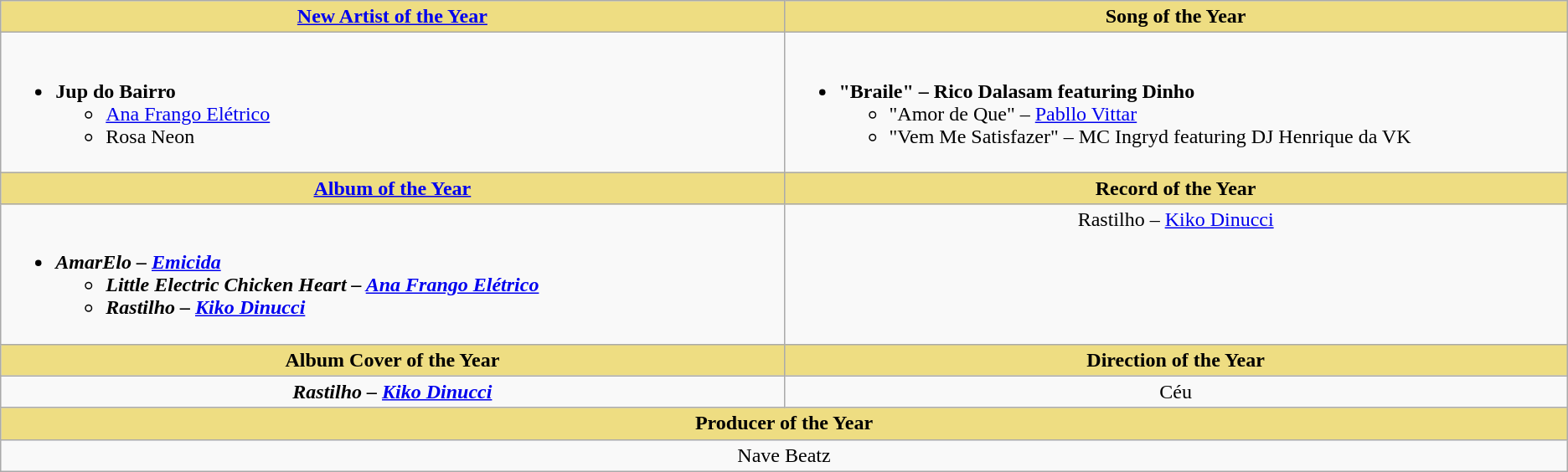<table class=wikitable>
<tr>
<th style="background:#EEDD82;width:20%"><a href='#'>New Artist of the Year</a></th>
<th style="background:#EEDD82;width:20%">Song of the Year</th>
</tr>
<tr>
<td valign="top"><br><ul><li><strong>Jup do Bairro</strong><ul><li><a href='#'>Ana Frango Elétrico</a></li><li>Rosa Neon</li></ul></li></ul></td>
<td valign="top"><br><ul><li><strong>"Braile" – Rico Dalasam featuring Dinho</strong><ul><li>"Amor de Que" – <a href='#'>Pabllo Vittar</a></li><li>"Vem Me Satisfazer" – MC Ingryd featuring DJ Henrique da VK</li></ul></li></ul></td>
</tr>
<tr>
<th style="background:#EEDD82;width:20%"><a href='#'>Album of the Year</a></th>
<th style="background:#EEDD82;width:20%">Record of the Year</th>
</tr>
<tr>
<td valign="top"><br><ul><li><strong><em>AmarElo<em> – <a href='#'>Emicida</a><strong><ul><li></em>Little Electric Chicken Heart<em> – <a href='#'>Ana Frango Elétrico</a></li><li></em>Rastilho<em> – <a href='#'>Kiko Dinucci</a></li></ul></li></ul></td>
<td valign="top" align="center"></em></strong>Rastilho</em> – <a href='#'>Kiko Dinucci</a></strong></td>
</tr>
<tr>
<th style="background:#EEDD82;width:20%">Album Cover of the Year</th>
<th style="background:#EEDD82;width:20%">Direction of the Year</th>
</tr>
<tr>
<td valign="top" align="center"><strong><em>Rastilho<em> – <a href='#'>Kiko Dinucci</a><strong></td>
<td valign="top" align="center"></strong>Céu<strong></td>
</tr>
<tr>
<th colspan="2" style="background:#EEDD82;width:20%">Producer of the Year</th>
</tr>
<tr>
<td colspan="2" valign="top" align="center"></strong>Nave Beatz<strong></td>
</tr>
</table>
